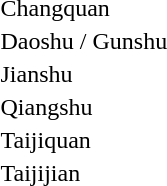<table>
<tr>
<td>Changquan<br></td>
<td></td>
<td></td>
<td></td>
</tr>
<tr>
<td>Daoshu / Gunshu<br></td>
<td></td>
<td></td>
<td></td>
</tr>
<tr>
<td>Jianshu<br></td>
<td></td>
<td></td>
<td></td>
</tr>
<tr>
<td>Qiangshu<br></td>
<td></td>
<td></td>
<td></td>
</tr>
<tr>
<td>Taijiquan<br></td>
<td></td>
<td></td>
<td></td>
</tr>
<tr>
<td>Taijijian<br></td>
<td></td>
<td></td>
<td></td>
</tr>
</table>
